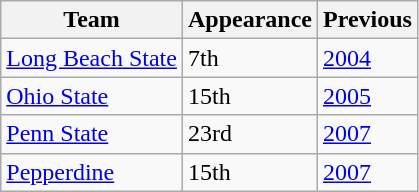<table class="wikitable sortable">
<tr>
<th>Team</th>
<th>Appearance</th>
<th>Previous</th>
</tr>
<tr>
<td><a href='#'>Long Beach State</a></td>
<td>7th</td>
<td><a href='#'>2004</a></td>
</tr>
<tr>
<td><a href='#'>Ohio State</a></td>
<td>15th</td>
<td><a href='#'>2005</a></td>
</tr>
<tr>
<td><a href='#'>Penn State</a></td>
<td>23rd</td>
<td><a href='#'>2007</a></td>
</tr>
<tr>
<td><a href='#'>Pepperdine</a></td>
<td>15th</td>
<td><a href='#'>2007</a></td>
</tr>
</table>
